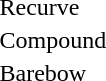<table>
<tr>
<td>Recurve<br></td>
<td></td>
<td></td>
<td></td>
</tr>
<tr>
<td>Compound<br></td>
<td></td>
<td></td>
<td></td>
</tr>
<tr>
<td>Barebow<br></td>
<td></td>
<td></td>
<td></td>
</tr>
</table>
